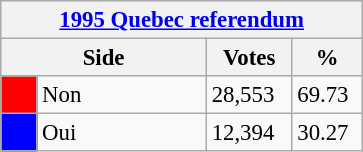<table class="wikitable" style="font-size: 95%; clear:both">
<tr style="background-color:#E9E9E9">
<th colspan=4><a href='#'>1995 Quebec referendum</a></th>
</tr>
<tr style="background-color:#E9E9E9">
<th colspan=2 style="width: 130px">Side</th>
<th style="width: 50px">Votes</th>
<th style="width: 40px">%</th>
</tr>
<tr>
<td bgcolor="red"></td>
<td>Non</td>
<td>28,553</td>
<td>69.73</td>
</tr>
<tr>
<td bgcolor="blue"></td>
<td>Oui</td>
<td>12,394</td>
<td>30.27</td>
</tr>
</table>
